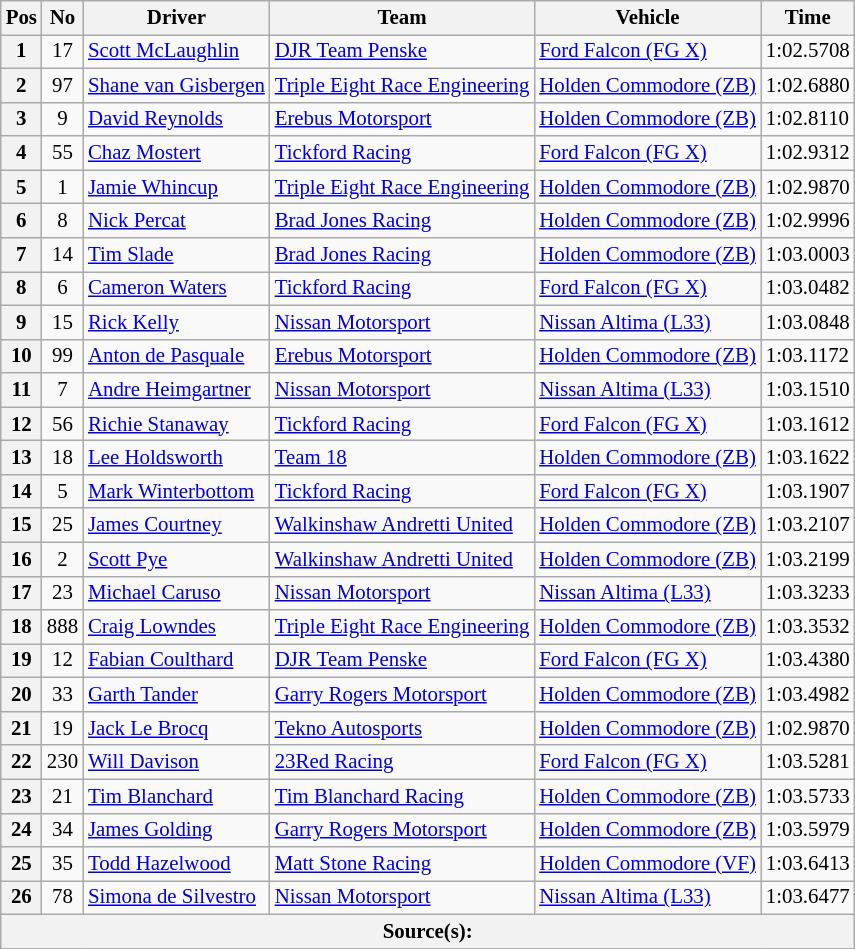<table class="wikitable" style="font-size: 87%">
<tr>
<th>Pos</th>
<th>No</th>
<th>Driver</th>
<th>Team</th>
<th>Vehicle</th>
<th>Time</th>
</tr>
<tr>
<th>1</th>
<td align="center">17</td>
<td> <a href='#'>Scott McLaughlin</a></td>
<td><a href='#'>DJR Team Penske</a></td>
<td><a href='#'>Ford Falcon (FG X)</a></td>
<td>1:02.5708</td>
</tr>
<tr>
<th>2</th>
<td align="center">97</td>
<td> <a href='#'>Shane van Gisbergen</a></td>
<td><a href='#'>Triple Eight Race Engineering</a></td>
<td><a href='#'>Holden Commodore (ZB)</a></td>
<td>1:02.6880</td>
</tr>
<tr>
<th>3</th>
<td align="center">9</td>
<td> <a href='#'>David Reynolds</a></td>
<td><a href='#'>Erebus Motorsport</a></td>
<td><a href='#'>Holden Commodore (ZB)</a></td>
<td>1:02.8110</td>
</tr>
<tr>
<th>4</th>
<td align="center">55</td>
<td> <a href='#'>Chaz Mostert</a></td>
<td><a href='#'>Tickford Racing</a></td>
<td><a href='#'>Ford Falcon (FG X)</a></td>
<td>1:02.9312</td>
</tr>
<tr>
<th>5</th>
<td align="center">1</td>
<td> <a href='#'>Jamie Whincup</a></td>
<td><a href='#'>Triple Eight Race Engineering</a></td>
<td><a href='#'>Holden Commodore (ZB)</a></td>
<td>1:02.9870</td>
</tr>
<tr>
<th>6</th>
<td align="center">8</td>
<td> <a href='#'>Nick Percat</a></td>
<td><a href='#'>Brad Jones Racing</a></td>
<td><a href='#'>Holden Commodore (ZB)</a></td>
<td>1:02.9996</td>
</tr>
<tr>
<th>7</th>
<td align="center">14</td>
<td> <a href='#'>Tim Slade</a></td>
<td><a href='#'>Brad Jones Racing</a></td>
<td><a href='#'>Holden Commodore (ZB)</a></td>
<td>1:03.0003</td>
</tr>
<tr>
<th>8</th>
<td align="center">6</td>
<td> <a href='#'>Cameron Waters</a></td>
<td><a href='#'>Tickford Racing</a></td>
<td><a href='#'>Ford Falcon (FG X)</a></td>
<td>1:03.0482</td>
</tr>
<tr>
<th>9</th>
<td align="center">15</td>
<td> <a href='#'>Rick Kelly</a></td>
<td><a href='#'>Nissan Motorsport</a></td>
<td><a href='#'>Nissan Altima (L33)</a></td>
<td>1:03.0848</td>
</tr>
<tr>
<th>10</th>
<td align="center">99</td>
<td> <a href='#'>Anton de Pasquale</a></td>
<td><a href='#'>Erebus Motorsport</a></td>
<td><a href='#'>Holden Commodore (ZB)</a></td>
<td>1:03.1172</td>
</tr>
<tr>
<th>11</th>
<td align="center">7</td>
<td> <a href='#'>Andre Heimgartner</a></td>
<td><a href='#'>Nissan Motorsport</a></td>
<td><a href='#'>Nissan Altima (L33)</a></td>
<td>1:03.1510</td>
</tr>
<tr>
<th>12</th>
<td align="center">56</td>
<td> <a href='#'>Richie Stanaway</a></td>
<td><a href='#'>Tickford Racing</a></td>
<td><a href='#'>Ford Falcon (FG X)</a></td>
<td>1:03.1612</td>
</tr>
<tr>
<th>13</th>
<td align="center">18</td>
<td> <a href='#'>Lee Holdsworth</a></td>
<td><a href='#'>Team 18</a></td>
<td><a href='#'>Holden Commodore (ZB)</a></td>
<td>1:03.1622</td>
</tr>
<tr>
<th>14</th>
<td align="center">5</td>
<td> <a href='#'>Mark Winterbottom</a></td>
<td><a href='#'>Tickford Racing</a></td>
<td><a href='#'>Ford Falcon (FG X)</a></td>
<td>1:03.1907</td>
</tr>
<tr>
<th>15</th>
<td align="center">25</td>
<td> <a href='#'>James Courtney</a></td>
<td><a href='#'>Walkinshaw Andretti United</a></td>
<td><a href='#'>Holden Commodore (ZB)</a></td>
<td>1:03.2107</td>
</tr>
<tr>
<th>16</th>
<td align="center">2</td>
<td> <a href='#'>Scott Pye</a></td>
<td><a href='#'>Walkinshaw Andretti United</a></td>
<td><a href='#'>Holden Commodore (ZB)</a></td>
<td>1:03.2199</td>
</tr>
<tr>
<th>17</th>
<td align="center">23</td>
<td> <a href='#'>Michael Caruso</a></td>
<td><a href='#'>Nissan Motorsport</a></td>
<td><a href='#'>Nissan Altima (L33)</a></td>
<td>1:03.3233</td>
</tr>
<tr>
<th>18</th>
<td align="center">888</td>
<td> <a href='#'>Craig Lowndes</a></td>
<td><a href='#'>Triple Eight Race Engineering</a></td>
<td><a href='#'>Holden Commodore (ZB)</a></td>
<td>1:03.3532</td>
</tr>
<tr>
<th>19</th>
<td align="center">12</td>
<td> <a href='#'>Fabian Coulthard</a></td>
<td><a href='#'>DJR Team Penske</a></td>
<td><a href='#'>Ford Falcon (FG X)</a></td>
<td>1:03.4380</td>
</tr>
<tr>
<th>20</th>
<td align="center">33</td>
<td> <a href='#'>Garth Tander</a></td>
<td><a href='#'>Garry Rogers Motorsport</a></td>
<td><a href='#'>Holden Commodore (ZB)</a></td>
<td>1:03.4982</td>
</tr>
<tr>
<th>21</th>
<td align="center">19</td>
<td> <a href='#'>Jack Le Brocq</a></td>
<td><a href='#'>Tekno Autosports</a></td>
<td><a href='#'>Holden Commodore (ZB)</a></td>
<td>1:02.9870</td>
</tr>
<tr>
<th>22</th>
<td align="center">230</td>
<td> <a href='#'>Will Davison</a></td>
<td><a href='#'>23Red Racing</a></td>
<td><a href='#'>Ford Falcon (FG X)</a></td>
<td>1:03.5281</td>
</tr>
<tr>
<th>23</th>
<td align="center">21</td>
<td> <a href='#'>Tim Blanchard</a></td>
<td><a href='#'>Tim Blanchard Racing</a></td>
<td><a href='#'>Holden Commodore (ZB)</a></td>
<td>1:03.5733</td>
</tr>
<tr>
<th>24</th>
<td align="center">34</td>
<td> <a href='#'>James Golding</a></td>
<td><a href='#'>Garry Rogers Motorsport</a></td>
<td><a href='#'>Holden Commodore (ZB)</a></td>
<td>1:03.5979</td>
</tr>
<tr>
<th>25</th>
<td align="center">35</td>
<td> <a href='#'>Todd Hazelwood</a></td>
<td><a href='#'>Matt Stone Racing</a></td>
<td><a href='#'>Holden Commodore (VF)</a></td>
<td>1:03.6413</td>
</tr>
<tr>
<th>26</th>
<td align="center">78</td>
<td> <a href='#'>Simona de Silvestro</a></td>
<td><a href='#'>Nissan Motorsport</a></td>
<td><a href='#'>Nissan Altima (L33)</a></td>
<td>1:03.6477</td>
</tr>
<tr>
<th colspan="8">Source(s):</th>
</tr>
<tr>
</tr>
</table>
